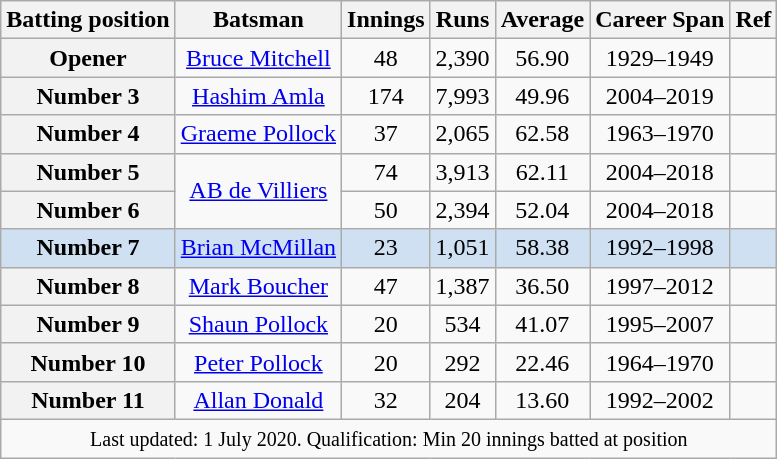<table class="wikitable sortable" style="text-align:center;">
<tr>
<th scope="col">Batting position</th>
<th scope="col">Batsman</th>
<th scope="col">Innings</th>
<th scope="col">Runs</th>
<th scope="col">Average</th>
<th scope="col">Career Span</th>
<th scope="col">Ref</th>
</tr>
<tr>
<th scope="row">Opener</th>
<td><a href='#'>Bruce Mitchell</a></td>
<td>48</td>
<td>2,390</td>
<td>56.90</td>
<td>1929–1949</td>
<td></td>
</tr>
<tr>
<th scope="row">Number 3</th>
<td><a href='#'>Hashim Amla</a></td>
<td>174</td>
<td>7,993</td>
<td>49.96</td>
<td>2004–2019</td>
<td></td>
</tr>
<tr>
<th scope="row">Number 4</th>
<td><a href='#'>Graeme Pollock</a></td>
<td>37</td>
<td>2,065</td>
<td>62.58</td>
<td>1963–1970</td>
<td></td>
</tr>
<tr>
<th scope="row">Number 5</th>
<td rowspan="2"><a href='#'>AB de Villiers</a></td>
<td>74</td>
<td>3,913</td>
<td>62.11</td>
<td>2004–2018</td>
<td></td>
</tr>
<tr>
<th scope="row">Number 6</th>
<td>50</td>
<td>2,394</td>
<td>52.04</td>
<td>2004–2018</td>
<td></td>
</tr>
<tr bgcolor=#cee0f2>
<th scope="row" style="background:#cee0f2; text-align:center;">Number 7</th>
<td><a href='#'>Brian McMillan</a></td>
<td>23</td>
<td>1,051</td>
<td>58.38</td>
<td>1992–1998</td>
<td></td>
</tr>
<tr>
<th scope="row">Number 8</th>
<td><a href='#'>Mark Boucher</a></td>
<td>47</td>
<td>1,387</td>
<td>36.50</td>
<td>1997–2012</td>
<td></td>
</tr>
<tr>
<th scope="row">Number 9</th>
<td><a href='#'>Shaun Pollock</a></td>
<td>20</td>
<td>534</td>
<td>41.07</td>
<td>1995–2007</td>
<td></td>
</tr>
<tr>
<th scope="row">Number 10</th>
<td><a href='#'>Peter Pollock</a></td>
<td>20</td>
<td>292</td>
<td>22.46</td>
<td>1964–1970</td>
<td></td>
</tr>
<tr>
<th scope="row">Number 11</th>
<td><a href='#'>Allan Donald</a></td>
<td>32</td>
<td>204</td>
<td>13.60</td>
<td>1992–2002</td>
<td></td>
</tr>
<tr>
<td colspan=7><small>Last updated: 1 July 2020. Qualification: Min 20 innings batted at position</small></td>
</tr>
</table>
